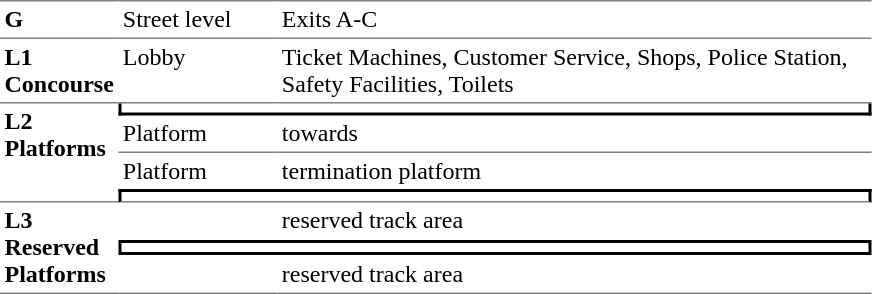<table table border=0 cellspacing=0 cellpadding=3>
<tr>
<td style="border-top:solid 1px gray;" width=50 valign=top><strong>G</strong></td>
<td style="border-top:solid 1px gray;" width=100 valign=top>Street level</td>
<td style="border-top:solid 1px gray;" width=390 valign=top>Exits A-C</td>
</tr>
<tr>
<td style="border-bottom:solid 1px gray; border-top:solid 1px gray;" valign=top><strong>L1<br>Concourse</strong></td>
<td style="border-bottom:solid 1px gray; border-top:solid 1px gray;" valign=top>Lobby</td>
<td style="border-bottom:solid 1px gray; border-top:solid 1px gray;" valign=top>Ticket Machines, Customer Service, Shops, Police Station, Safety Facilities, Toilets</td>
</tr>
<tr>
<td style="border-bottom:solid 1px gray;" rowspan=4 valign=top><strong>L2<br>Platforms</strong></td>
<td style="border-right:solid 2px black;border-left:solid 2px black;border-bottom:solid 2px black;text-align:center;" colspan=2></td>
</tr>
<tr>
<td style="border-bottom:solid 1px gray;" width=100>Platform </td>
<td style="border-bottom:solid 1px gray;" width=390>  towards  </td>
</tr>
<tr>
<td>Platform </td>
<td> termination platform</td>
</tr>
<tr>
<td style="border-top:solid 2px black;border-right:solid 2px black;border-left:solid 2px black;border-bottom:solid 1px gray;text-align:center;" colspan=2></td>
</tr>
<tr>
<td style="border-bottom:solid 1px gray;" rowspan=3 valign=top><strong>L3<br>Reserved Platforms</strong></td>
<td></td>
<td>reserved track area</td>
</tr>
<tr>
<td style="border-right:solid 2px black;border-left:solid 2px black;border-top:solid 2px black;border-bottom:solid 2px black;text-align:center;" colspan=2></td>
</tr>
<tr>
<td style="border-bottom:solid 1px gray;"></td>
<td style="border-bottom:solid 1px gray;">reserved track area</td>
</tr>
</table>
